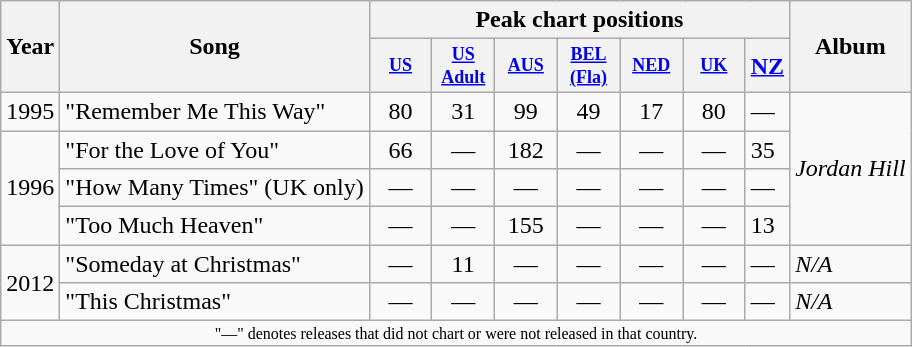<table class="wikitable">
<tr>
<th rowspan="2">Year</th>
<th rowspan="2">Song</th>
<th colspan="7" scope="col">Peak chart positions</th>
<th rowspan="2">Album</th>
</tr>
<tr>
<th style="width:3em;font-size:75%;"><a href='#'>US</a><br></th>
<th style="width:3em;font-size:75%;"><a href='#'>US<br>Adult</a><br></th>
<th style="width:3em;font-size:75%;"><a href='#'>AUS</a><br></th>
<th style="width:3em;font-size:75%;"><a href='#'>BEL<br>(Fla)</a><br></th>
<th style="width:3em;font-size:75%;"><a href='#'>NED</a><br></th>
<th style="width:3em;font-size:75%;"><a href='#'>UK</a><br></th>
<th><a href='#'>NZ</a></th>
</tr>
<tr>
<td>1995</td>
<td>"Remember Me This Way"</td>
<td align="center">80</td>
<td align="center">31</td>
<td align="center">99</td>
<td align="center">49</td>
<td align="center">17</td>
<td align="center">80</td>
<td>—</td>
<td rowspan="4"><em>Jordan Hill</em></td>
</tr>
<tr>
<td rowspan="3">1996</td>
<td>"For the Love of You"</td>
<td align="center">66</td>
<td align="center">—</td>
<td align="center">182</td>
<td align="center">—</td>
<td align="center">—</td>
<td align="center">—</td>
<td>35</td>
</tr>
<tr>
<td>"How Many Times" (UK only)</td>
<td align="center">—</td>
<td align="center">—</td>
<td align="center">—</td>
<td align="center">—</td>
<td align="center">—</td>
<td align="center">—</td>
<td>—</td>
</tr>
<tr>
<td>"Too Much Heaven"</td>
<td align="center">—</td>
<td align="center">—</td>
<td align="center">155</td>
<td align="center">—</td>
<td align="center">—</td>
<td align="center">—</td>
<td>13</td>
</tr>
<tr>
<td rowspan=2>2012</td>
<td>"Someday at Christmas"</td>
<td align="center">—</td>
<td align="center">11</td>
<td align="center">—</td>
<td align="center">—</td>
<td align="center">—</td>
<td align="center">—</td>
<td>—</td>
<td><em>N/A</em></td>
</tr>
<tr>
<td>"This Christmas"</td>
<td align="center">—</td>
<td align="center">—</td>
<td align="center">—</td>
<td align="center">—</td>
<td align="center">—</td>
<td align="center">—</td>
<td>—</td>
<td><em>N/A</em></td>
</tr>
<tr>
<td colspan="10" style="text-align:center; font-size:8pt;">"—" denotes releases that did not chart or were not released in that country.</td>
</tr>
</table>
